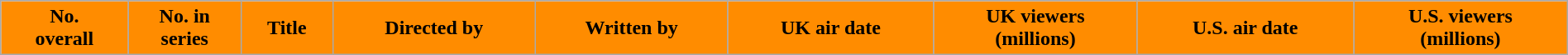<table class="wikitable plainrowheaders" style="width:100%;">
<tr>
<th style="background: #FF8C00;">No.<br>overall</th>
<th style="background: #FF8C00;">No. in<br>series</th>
<th style="background: #FF8C00;">Title</th>
<th style="background: #FF8C00;">Directed by</th>
<th style="background: #FF8C00;">Written by</th>
<th style="background: #FF8C00;">UK air date</th>
<th style="background: #FF8C00;">UK viewers<br>(millions)</th>
<th style="background: #FF8C00;">U.S. air date</th>
<th style="background: #FF8C00;">U.S. viewers<br>(millions)<br>





</th>
</tr>
</table>
